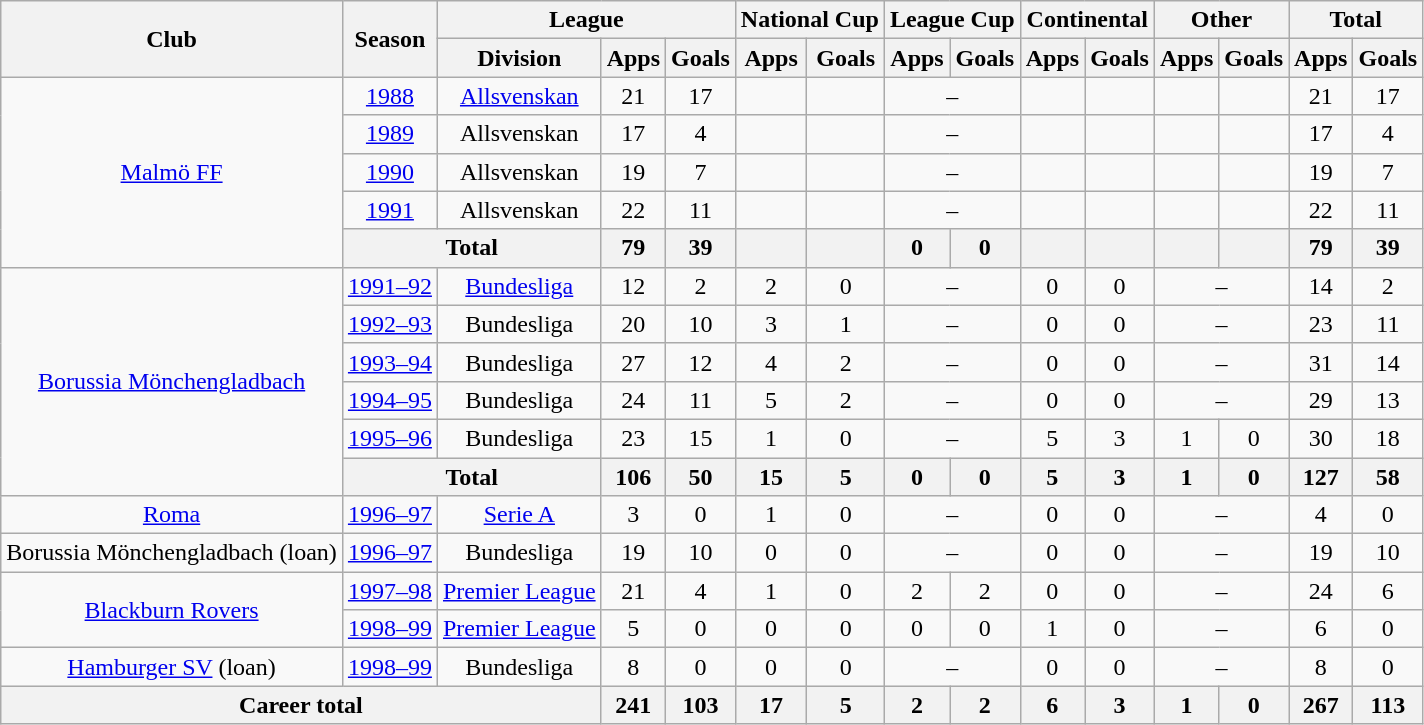<table class="wikitable" style="text-align:center">
<tr>
<th rowspan="2">Club</th>
<th rowspan="2">Season</th>
<th colspan="3">League</th>
<th colspan="2">National Cup</th>
<th colspan="2">League Cup</th>
<th colspan="2">Continental</th>
<th colspan="2">Other</th>
<th colspan="2">Total</th>
</tr>
<tr>
<th>Division</th>
<th>Apps</th>
<th>Goals</th>
<th>Apps</th>
<th>Goals</th>
<th>Apps</th>
<th>Goals</th>
<th>Apps</th>
<th>Goals</th>
<th>Apps</th>
<th>Goals</th>
<th>Apps</th>
<th>Goals</th>
</tr>
<tr>
<td rowspan="5"><a href='#'>Malmö FF</a></td>
<td><a href='#'>1988</a></td>
<td><a href='#'>Allsvenskan</a></td>
<td>21</td>
<td>17</td>
<td></td>
<td></td>
<td colspan="2">–</td>
<td></td>
<td></td>
<td></td>
<td></td>
<td>21</td>
<td>17</td>
</tr>
<tr>
<td><a href='#'>1989</a></td>
<td>Allsvenskan</td>
<td>17</td>
<td>4</td>
<td></td>
<td></td>
<td colspan="2">–</td>
<td></td>
<td></td>
<td></td>
<td></td>
<td>17</td>
<td>4</td>
</tr>
<tr>
<td><a href='#'>1990</a></td>
<td>Allsvenskan</td>
<td>19</td>
<td>7</td>
<td></td>
<td></td>
<td colspan="2">–</td>
<td></td>
<td></td>
<td></td>
<td></td>
<td>19</td>
<td>7</td>
</tr>
<tr>
<td><a href='#'>1991</a></td>
<td>Allsvenskan</td>
<td>22</td>
<td>11</td>
<td></td>
<td></td>
<td colspan="2">–</td>
<td></td>
<td></td>
<td></td>
<td></td>
<td>22</td>
<td>11</td>
</tr>
<tr>
<th colspan="2">Total</th>
<th>79</th>
<th>39</th>
<th></th>
<th></th>
<th>0</th>
<th>0</th>
<th></th>
<th></th>
<th></th>
<th></th>
<th>79</th>
<th>39</th>
</tr>
<tr>
<td rowspan="6"><a href='#'>Borussia Mönchengladbach</a></td>
<td><a href='#'>1991–92</a></td>
<td><a href='#'>Bundesliga</a></td>
<td>12</td>
<td>2</td>
<td>2</td>
<td>0</td>
<td colspan="2">–</td>
<td>0</td>
<td>0</td>
<td colspan="2">–</td>
<td>14</td>
<td>2</td>
</tr>
<tr>
<td><a href='#'>1992–93</a></td>
<td>Bundesliga</td>
<td>20</td>
<td>10</td>
<td>3</td>
<td>1</td>
<td colspan="2">–</td>
<td>0</td>
<td>0</td>
<td colspan="2">–</td>
<td>23</td>
<td>11</td>
</tr>
<tr>
<td><a href='#'>1993–94</a></td>
<td>Bundesliga</td>
<td>27</td>
<td>12</td>
<td>4</td>
<td>2</td>
<td colspan="2">–</td>
<td>0</td>
<td>0</td>
<td colspan="2">–</td>
<td>31</td>
<td>14</td>
</tr>
<tr>
<td><a href='#'>1994–95</a></td>
<td>Bundesliga</td>
<td>24</td>
<td>11</td>
<td>5</td>
<td>2</td>
<td colspan="2">–</td>
<td>0</td>
<td>0</td>
<td colspan="2">–</td>
<td>29</td>
<td>13</td>
</tr>
<tr>
<td><a href='#'>1995–96</a></td>
<td>Bundesliga</td>
<td>23</td>
<td>15</td>
<td>1</td>
<td>0</td>
<td colspan="2">–</td>
<td>5</td>
<td>3</td>
<td>1</td>
<td>0</td>
<td>30</td>
<td>18</td>
</tr>
<tr>
<th colspan="2">Total</th>
<th>106</th>
<th>50</th>
<th>15</th>
<th>5</th>
<th>0</th>
<th>0</th>
<th>5</th>
<th>3</th>
<th>1</th>
<th>0</th>
<th>127</th>
<th>58</th>
</tr>
<tr>
<td><a href='#'>Roma</a></td>
<td><a href='#'>1996–97</a></td>
<td><a href='#'>Serie A</a></td>
<td>3</td>
<td>0</td>
<td>1</td>
<td>0</td>
<td colspan="2">–</td>
<td>0</td>
<td>0</td>
<td colspan="2">–</td>
<td>4</td>
<td>0</td>
</tr>
<tr>
<td>Borussia Mönchengladbach (loan)</td>
<td><a href='#'>1996–97</a></td>
<td>Bundesliga</td>
<td>19</td>
<td>10</td>
<td>0</td>
<td>0</td>
<td colspan="2">–</td>
<td>0</td>
<td>0</td>
<td colspan="2">–</td>
<td>19</td>
<td>10</td>
</tr>
<tr>
<td rowspan="2"><a href='#'>Blackburn Rovers</a></td>
<td><a href='#'>1997–98</a></td>
<td><a href='#'>Premier League</a></td>
<td>21</td>
<td>4</td>
<td>1</td>
<td>0</td>
<td>2</td>
<td>2</td>
<td>0</td>
<td>0</td>
<td colspan="2">–</td>
<td>24</td>
<td>6</td>
</tr>
<tr>
<td><a href='#'>1998–99</a></td>
<td><a href='#'>Premier League</a></td>
<td>5</td>
<td>0</td>
<td>0</td>
<td>0</td>
<td>0</td>
<td>0</td>
<td>1</td>
<td>0</td>
<td colspan="2">–</td>
<td>6</td>
<td>0</td>
</tr>
<tr>
<td><a href='#'>Hamburger SV</a> (loan)</td>
<td><a href='#'>1998–99</a></td>
<td>Bundesliga</td>
<td>8</td>
<td>0</td>
<td>0</td>
<td>0</td>
<td colspan="2">–</td>
<td>0</td>
<td>0</td>
<td colspan="2">–</td>
<td>8</td>
<td>0</td>
</tr>
<tr>
<th colspan="3">Career total</th>
<th>241</th>
<th>103</th>
<th>17</th>
<th>5</th>
<th>2</th>
<th>2</th>
<th>6</th>
<th>3</th>
<th>1</th>
<th>0</th>
<th>267</th>
<th>113</th>
</tr>
</table>
